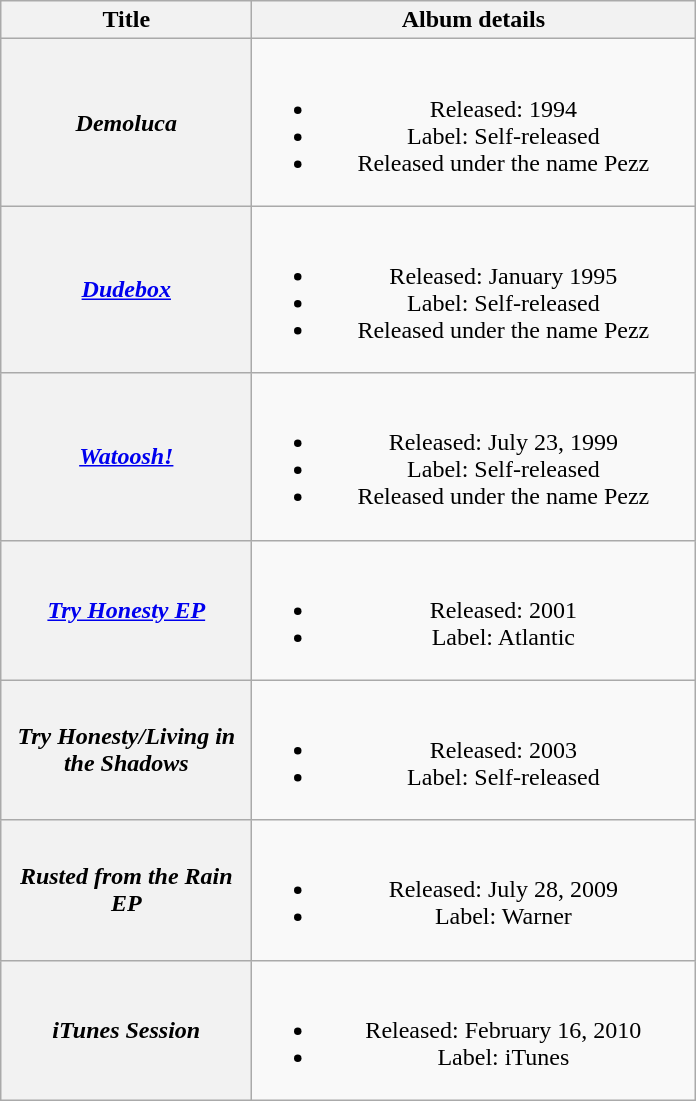<table class="wikitable plainrowheaders" style="text-align:center;">
<tr>
<th scope="col" style="width:10em;">Title</th>
<th scope="col" style="width:18em;">Album details</th>
</tr>
<tr>
<th scope="row"><em>Demoluca</em></th>
<td><br><ul><li>Released: 1994</li><li>Label: Self-released</li><li>Released under the name Pezz</li></ul></td>
</tr>
<tr>
<th scope="row"><em><a href='#'>Dudebox</a></em></th>
<td><br><ul><li>Released: January 1995</li><li>Label: Self-released</li><li>Released under the name Pezz</li></ul></td>
</tr>
<tr>
<th scope="row"><em><a href='#'>Watoosh!</a></em></th>
<td><br><ul><li>Released: July 23, 1999</li><li>Label: Self-released</li><li>Released under the name Pezz</li></ul></td>
</tr>
<tr>
<th scope="row"><em><a href='#'>Try Honesty EP</a></em></th>
<td><br><ul><li>Released: 2001</li><li>Label: Atlantic</li></ul></td>
</tr>
<tr>
<th scope="row"><em>Try Honesty/Living in the Shadows</em></th>
<td><br><ul><li>Released: 2003</li><li>Label: Self-released</li></ul></td>
</tr>
<tr>
<th scope="row"><em>Rusted from the Rain EP</em></th>
<td><br><ul><li>Released: July 28, 2009</li><li>Label: Warner</li></ul></td>
</tr>
<tr>
<th scope="row"><em>iTunes Session</em></th>
<td><br><ul><li>Released: February 16, 2010</li><li>Label: iTunes</li></ul></td>
</tr>
</table>
